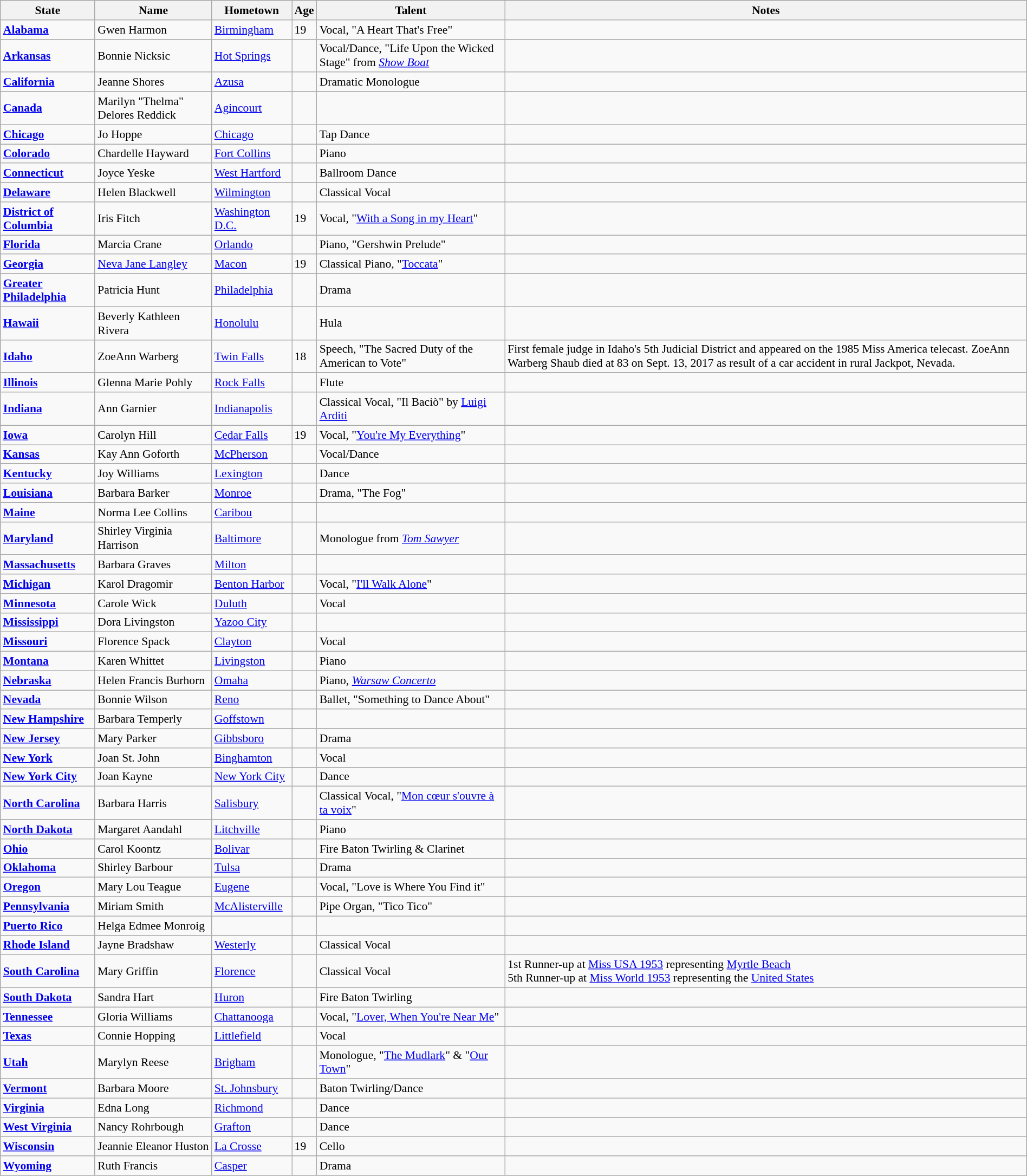<table class="wikitable" style="width:100%; font-size:90%;">
<tr>
<th>State</th>
<th>Name</th>
<th>Hometown</th>
<th>Age</th>
<th>Talent</th>
<th>Notes</th>
</tr>
<tr>
<td> <strong><a href='#'>Alabama</a></strong></td>
<td>Gwen Harmon</td>
<td><a href='#'>Birmingham</a></td>
<td>19</td>
<td>Vocal, "A Heart That's Free"</td>
<td></td>
</tr>
<tr>
<td> <strong><a href='#'>Arkansas</a></strong></td>
<td>Bonnie Nicksic</td>
<td><a href='#'>Hot Springs</a></td>
<td></td>
<td>Vocal/Dance, "Life Upon the Wicked Stage" from <em><a href='#'>Show Boat</a></em></td>
<td></td>
</tr>
<tr>
<td> <strong><a href='#'>California</a></strong></td>
<td>Jeanne Shores</td>
<td><a href='#'>Azusa</a></td>
<td></td>
<td>Dramatic Monologue</td>
<td></td>
</tr>
<tr>
<td> <strong><a href='#'>Canada</a></strong></td>
<td>Marilyn "Thelma" Delores Reddick</td>
<td><a href='#'>Agincourt</a></td>
<td></td>
<td></td>
<td></td>
</tr>
<tr>
<td> <strong><a href='#'>Chicago</a></strong></td>
<td>Jo Hoppe</td>
<td><a href='#'>Chicago</a></td>
<td></td>
<td>Tap Dance</td>
<td></td>
</tr>
<tr>
<td> <strong><a href='#'>Colorado</a></strong></td>
<td>Chardelle Hayward</td>
<td><a href='#'>Fort Collins</a></td>
<td></td>
<td>Piano</td>
<td></td>
</tr>
<tr>
<td> <strong><a href='#'>Connecticut</a></strong></td>
<td>Joyce Yeske</td>
<td><a href='#'>West Hartford</a></td>
<td></td>
<td>Ballroom Dance</td>
<td></td>
</tr>
<tr>
<td> <strong><a href='#'>Delaware</a></strong></td>
<td>Helen Blackwell</td>
<td><a href='#'>Wilmington</a></td>
<td></td>
<td>Classical Vocal</td>
<td></td>
</tr>
<tr>
<td> <strong><a href='#'>District of Columbia</a></strong></td>
<td>Iris Fitch</td>
<td><a href='#'>Washington D.C.</a></td>
<td>19</td>
<td>Vocal, "<a href='#'>With a Song in my Heart</a>"</td>
<td></td>
</tr>
<tr>
<td> <strong><a href='#'>Florida</a></strong></td>
<td>Marcia Crane</td>
<td><a href='#'>Orlando</a></td>
<td></td>
<td>Piano, "Gershwin Prelude"</td>
<td></td>
</tr>
<tr>
<td> <strong><a href='#'>Georgia</a></strong></td>
<td><a href='#'>Neva Jane Langley</a></td>
<td><a href='#'>Macon</a></td>
<td>19</td>
<td>Classical Piano, "<a href='#'>Toccata</a>"</td>
<td></td>
</tr>
<tr>
<td> <strong><a href='#'>Greater Philadelphia</a></strong></td>
<td>Patricia Hunt</td>
<td><a href='#'>Philadelphia</a></td>
<td></td>
<td>Drama</td>
<td></td>
</tr>
<tr>
<td> <strong><a href='#'>Hawaii</a></strong></td>
<td>Beverly Kathleen Rivera</td>
<td><a href='#'>Honolulu</a></td>
<td></td>
<td>Hula</td>
<td></td>
</tr>
<tr>
<td> <strong><a href='#'>Idaho</a></strong></td>
<td>ZoeAnn Warberg</td>
<td><a href='#'>Twin Falls</a></td>
<td>18</td>
<td>Speech, "The Sacred Duty of the American to Vote"</td>
<td>First female judge in Idaho's 5th Judicial District and appeared on the 1985 Miss America telecast. ZoeAnn Warberg Shaub died at 83 on Sept. 13, 2017 as result of a car accident in rural Jackpot, Nevada.</td>
</tr>
<tr>
<td> <strong><a href='#'>Illinois</a></strong></td>
<td>Glenna Marie Pohly</td>
<td><a href='#'>Rock Falls</a></td>
<td></td>
<td>Flute</td>
<td></td>
</tr>
<tr>
<td> <strong><a href='#'>Indiana</a></strong></td>
<td>Ann Garnier</td>
<td><a href='#'>Indianapolis</a></td>
<td></td>
<td>Classical Vocal, "Il Baciò" by <a href='#'>Luigi Arditi</a></td>
<td></td>
</tr>
<tr>
<td> <strong><a href='#'>Iowa</a></strong></td>
<td>Carolyn Hill</td>
<td><a href='#'>Cedar Falls</a></td>
<td>19</td>
<td>Vocal, "<a href='#'>You're My Everything</a>"</td>
<td></td>
</tr>
<tr>
<td> <strong><a href='#'>Kansas</a></strong></td>
<td>Kay Ann Goforth</td>
<td><a href='#'>McPherson</a></td>
<td></td>
<td>Vocal/Dance</td>
<td></td>
</tr>
<tr>
<td> <strong><a href='#'>Kentucky</a></strong></td>
<td>Joy Williams</td>
<td><a href='#'>Lexington</a></td>
<td></td>
<td>Dance</td>
<td></td>
</tr>
<tr>
<td> <strong><a href='#'>Louisiana</a></strong></td>
<td>Barbara Barker</td>
<td><a href='#'>Monroe</a></td>
<td></td>
<td>Drama, "The Fog"</td>
<td></td>
</tr>
<tr>
<td> <strong><a href='#'>Maine</a></strong></td>
<td>Norma Lee Collins</td>
<td><a href='#'>Caribou</a></td>
<td></td>
<td></td>
<td></td>
</tr>
<tr>
<td> <strong><a href='#'>Maryland</a></strong></td>
<td>Shirley Virginia Harrison</td>
<td><a href='#'>Baltimore</a></td>
<td></td>
<td>Monologue from <em><a href='#'>Tom Sawyer</a></em></td>
<td></td>
</tr>
<tr>
<td> <strong><a href='#'>Massachusetts</a></strong></td>
<td>Barbara Graves</td>
<td><a href='#'>Milton</a></td>
<td></td>
<td></td>
<td></td>
</tr>
<tr>
<td> <strong><a href='#'>Michigan</a></strong></td>
<td>Karol Dragomir</td>
<td><a href='#'>Benton Harbor</a></td>
<td></td>
<td>Vocal, "<a href='#'>I'll Walk Alone</a>"</td>
<td></td>
</tr>
<tr>
<td> <strong><a href='#'>Minnesota</a></strong></td>
<td>Carole Wick</td>
<td><a href='#'>Duluth</a></td>
<td></td>
<td>Vocal</td>
<td></td>
</tr>
<tr>
<td> <strong><a href='#'>Mississippi</a></strong></td>
<td>Dora Livingston</td>
<td><a href='#'>Yazoo City</a></td>
<td></td>
<td></td>
<td></td>
</tr>
<tr>
<td> <strong><a href='#'>Missouri</a></strong></td>
<td>Florence Spack</td>
<td><a href='#'>Clayton</a></td>
<td></td>
<td>Vocal</td>
<td></td>
</tr>
<tr>
<td> <strong><a href='#'>Montana</a></strong></td>
<td>Karen Whittet</td>
<td><a href='#'>Livingston</a></td>
<td></td>
<td>Piano</td>
<td></td>
</tr>
<tr>
<td> <strong><a href='#'>Nebraska</a></strong></td>
<td>Helen Francis Burhorn</td>
<td><a href='#'>Omaha</a></td>
<td></td>
<td>Piano, <em><a href='#'>Warsaw Concerto</a></em></td>
<td></td>
</tr>
<tr>
<td> <strong><a href='#'>Nevada</a></strong></td>
<td>Bonnie Wilson</td>
<td><a href='#'>Reno</a></td>
<td></td>
<td>Ballet, "Something to Dance About"</td>
<td></td>
</tr>
<tr>
<td> <strong><a href='#'>New Hampshire</a></strong></td>
<td>Barbara Temperly</td>
<td><a href='#'>Goffstown</a></td>
<td></td>
<td></td>
<td></td>
</tr>
<tr>
<td> <strong><a href='#'>New Jersey</a></strong></td>
<td>Mary Parker</td>
<td><a href='#'>Gibbsboro</a></td>
<td></td>
<td>Drama</td>
<td></td>
</tr>
<tr>
<td> <strong><a href='#'>New York</a></strong></td>
<td>Joan St. John</td>
<td><a href='#'>Binghamton</a></td>
<td></td>
<td>Vocal</td>
<td></td>
</tr>
<tr>
<td> <strong><a href='#'>New York City</a></strong></td>
<td>Joan Kayne</td>
<td><a href='#'>New York City</a></td>
<td></td>
<td>Dance</td>
<td></td>
</tr>
<tr>
<td> <strong><a href='#'>North Carolina</a></strong></td>
<td>Barbara Harris</td>
<td><a href='#'>Salisbury</a></td>
<td></td>
<td>Classical Vocal, "<a href='#'>Mon cœur s'ouvre à ta voix</a>"</td>
<td></td>
</tr>
<tr>
<td> <strong><a href='#'>North Dakota</a></strong></td>
<td>Margaret Aandahl</td>
<td><a href='#'>Litchville</a></td>
<td></td>
<td>Piano</td>
<td></td>
</tr>
<tr>
<td> <strong><a href='#'>Ohio</a></strong></td>
<td>Carol Koontz</td>
<td><a href='#'>Bolivar</a></td>
<td></td>
<td>Fire Baton Twirling & Clarinet</td>
<td></td>
</tr>
<tr>
<td> <strong><a href='#'>Oklahoma</a></strong></td>
<td>Shirley Barbour</td>
<td><a href='#'>Tulsa</a></td>
<td></td>
<td>Drama</td>
<td></td>
</tr>
<tr>
<td> <strong><a href='#'>Oregon</a></strong></td>
<td>Mary Lou Teague</td>
<td><a href='#'>Eugene</a></td>
<td></td>
<td>Vocal, "Love is Where You Find it"</td>
<td></td>
</tr>
<tr>
<td> <strong><a href='#'>Pennsylvania</a></strong></td>
<td>Miriam Smith</td>
<td><a href='#'>McAlisterville</a></td>
<td></td>
<td>Pipe Organ, "Tico Tico"</td>
<td></td>
</tr>
<tr>
<td> <strong><a href='#'>Puerto Rico</a></strong></td>
<td>Helga Edmee Monroig</td>
<td></td>
<td></td>
<td></td>
<td></td>
</tr>
<tr>
<td> <strong><a href='#'>Rhode Island</a></strong></td>
<td>Jayne Bradshaw</td>
<td><a href='#'>Westerly</a></td>
<td></td>
<td>Classical Vocal</td>
<td></td>
</tr>
<tr>
<td> <strong><a href='#'>South Carolina</a></strong></td>
<td>Mary Griffin</td>
<td><a href='#'>Florence</a></td>
<td></td>
<td>Classical Vocal</td>
<td>1st Runner-up at <a href='#'>Miss USA 1953</a> representing <a href='#'>Myrtle Beach</a><br>5th Runner-up at <a href='#'>Miss World 1953</a> representing the <a href='#'>United States</a></td>
</tr>
<tr>
<td> <strong><a href='#'>South Dakota</a></strong></td>
<td>Sandra Hart</td>
<td><a href='#'>Huron</a></td>
<td></td>
<td>Fire Baton Twirling</td>
<td></td>
</tr>
<tr>
<td> <strong><a href='#'>Tennessee</a></strong></td>
<td>Gloria Williams</td>
<td><a href='#'>Chattanooga</a></td>
<td></td>
<td>Vocal, "<a href='#'>Lover, When You're Near Me</a>"</td>
<td></td>
</tr>
<tr>
<td> <strong><a href='#'>Texas</a></strong></td>
<td>Connie Hopping</td>
<td><a href='#'>Littlefield</a></td>
<td></td>
<td>Vocal</td>
<td></td>
</tr>
<tr>
<td> <strong><a href='#'>Utah</a></strong></td>
<td>Marylyn Reese</td>
<td><a href='#'>Brigham</a></td>
<td></td>
<td>Monologue, "<a href='#'>The Mudlark</a>" & "<a href='#'>Our Town</a>"</td>
<td></td>
</tr>
<tr>
<td> <strong><a href='#'>Vermont</a></strong></td>
<td>Barbara Moore</td>
<td><a href='#'>St. Johnsbury</a></td>
<td></td>
<td>Baton Twirling/Dance</td>
<td></td>
</tr>
<tr>
<td> <strong><a href='#'>Virginia</a></strong></td>
<td>Edna Long</td>
<td><a href='#'>Richmond</a></td>
<td></td>
<td>Dance</td>
<td></td>
</tr>
<tr>
<td> <strong><a href='#'>West Virginia</a></strong></td>
<td>Nancy Rohrbough</td>
<td><a href='#'>Grafton</a></td>
<td></td>
<td>Dance</td>
<td></td>
</tr>
<tr>
<td> <strong><a href='#'>Wisconsin</a></strong></td>
<td>Jeannie Eleanor Huston</td>
<td><a href='#'>La Crosse</a></td>
<td>19</td>
<td>Cello</td>
<td></td>
</tr>
<tr>
<td> <strong><a href='#'>Wyoming</a></strong></td>
<td>Ruth Francis</td>
<td><a href='#'>Casper</a></td>
<td></td>
<td>Drama</td>
<td></td>
</tr>
</table>
